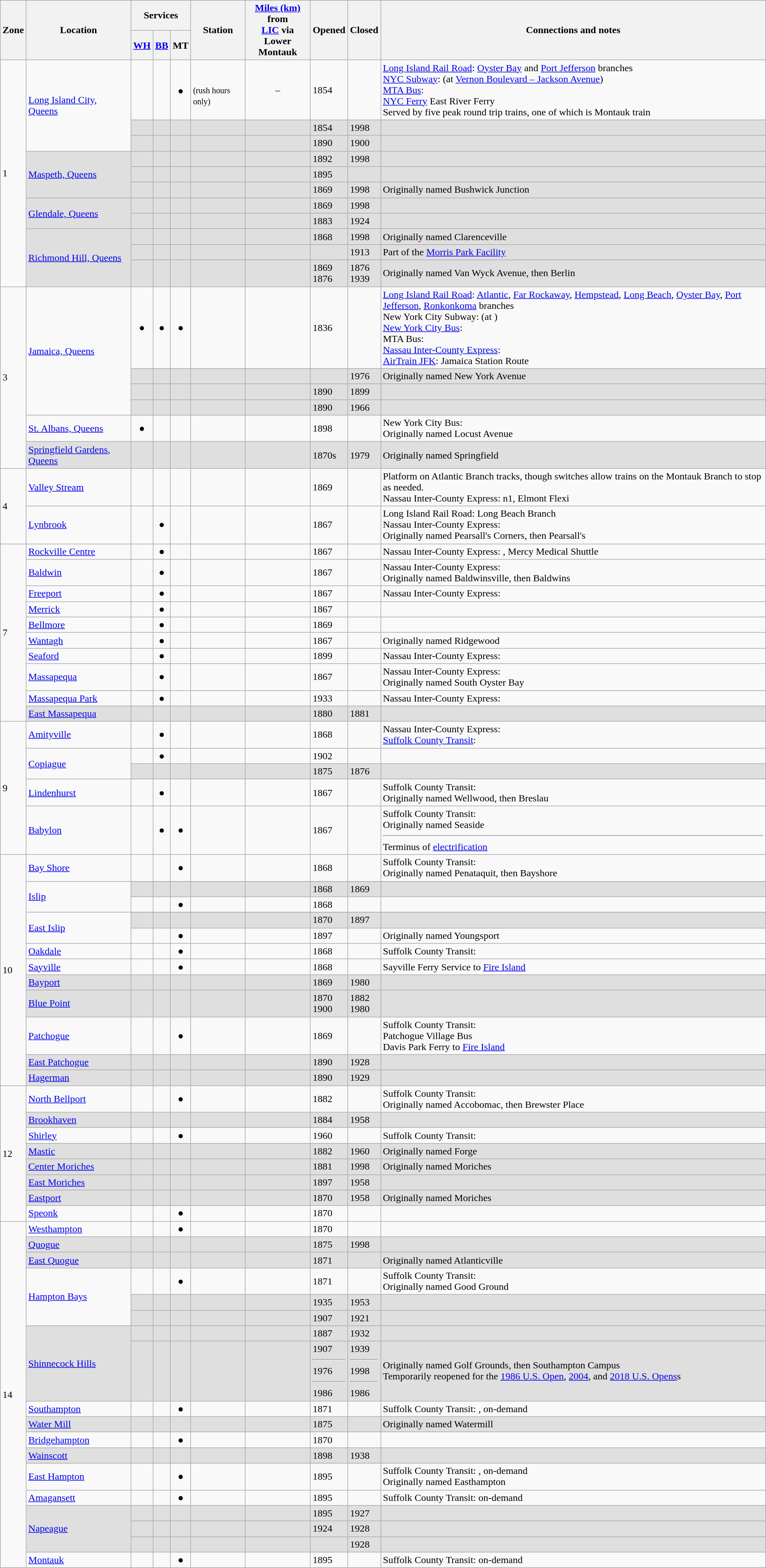<table class="wikitable">
<tr>
<th rowspan="2">Zone</th>
<th rowspan="2">Location</th>
<th colspan="3">Services</th>
<th rowspan="2">Station</th>
<th rowspan="2"><a href='#'>Miles (km)</a> from<br><a href='#'>LIC</a> via<br>Lower Montauk</th>
<th rowspan="2">Opened</th>
<th rowspan="2">Closed</th>
<th rowspan="2">Connections and notes</th>
</tr>
<tr>
<th><a href='#'>WH</a></th>
<th><a href='#'>BB</a></th>
<th>MT</th>
</tr>
<tr>
<td rowspan="11">1</td>
<td rowspan=3><a href='#'>Long Island City, Queens</a></td>
<td></td>
<td></td>
<td align="center">●<sup></sup></td>
<td> <br><small>(rush hours only)</small></td>
<td align="center">–</td>
<td>1854</td>
<td></td>
<td><a href='#'>Long Island Rail Road</a>: <a href='#'>Oyster Bay</a> and <a href='#'>Port Jefferson</a> branches<br><a href='#'>NYC Subway</a>:  (at <a href='#'>Vernon Boulevard – Jackson Avenue</a>)<br><a href='#'>MTA Bus</a>: <br><a href='#'>NYC Ferry</a> East River Ferry<br> Served by five peak round trip trains, one of which is Montauk train</td>
</tr>
<tr bgcolor="dfdfdf">
<td></td>
<td></td>
<td></td>
<td></td>
<td></td>
<td>1854</td>
<td>1998</td>
<td></td>
</tr>
<tr bgcolor="dfdfdf">
<td></td>
<td></td>
<td></td>
<td></td>
<td></td>
<td>1890</td>
<td>1900</td>
<td></td>
</tr>
<tr bgcolor="dfdfdf">
<td rowspan=3><a href='#'>Maspeth, Queens</a></td>
<td></td>
<td></td>
<td></td>
<td></td>
<td></td>
<td>1892</td>
<td>1998</td>
<td></td>
</tr>
<tr bgcolor="dfdfdf">
<td></td>
<td></td>
<td></td>
<td></td>
<td></td>
<td>1895</td>
<td></td>
<td></td>
</tr>
<tr bgcolor="dfdfdf">
<td></td>
<td></td>
<td></td>
<td></td>
<td></td>
<td>1869</td>
<td>1998</td>
<td>Originally named Bushwick Junction</td>
</tr>
<tr bgcolor="dfdfdf">
<td rowspan=2><a href='#'>Glendale, Queens</a></td>
<td></td>
<td></td>
<td></td>
<td></td>
<td></td>
<td>1869</td>
<td>1998</td>
<td></td>
</tr>
<tr bgcolor="dfdfdf">
<td></td>
<td></td>
<td></td>
<td></td>
<td></td>
<td>1883</td>
<td>1924</td>
<td></td>
</tr>
<tr bgcolor="dfdfdf">
<td rowspan=3><a href='#'>Richmond Hill, Queens</a></td>
<td></td>
<td></td>
<td></td>
<td></td>
<td></td>
<td>1868</td>
<td>1998</td>
<td>Originally named Clarenceville</td>
</tr>
<tr bgcolor="dfdfdf">
<td></td>
<td></td>
<td></td>
<td></td>
<td></td>
<td></td>
<td>1913</td>
<td>Part of the <a href='#'>Morris Park Facility</a></td>
</tr>
<tr bgcolor=dfdfdf>
<td></td>
<td></td>
<td></td>
<td></td>
<td></td>
<td>1869<br>1876</td>
<td>1876<br>1939</td>
<td>Originally named Van Wyck Avenue, then Berlin</td>
</tr>
<tr>
<td rowspan="6">3</td>
<td rowspan=4><a href='#'>Jamaica, Queens</a></td>
<td align="center">●</td>
<td align="center">●</td>
<td align="center">●</td>
<td> </td>
<td></td>
<td>1836</td>
<td></td>
<td><a href='#'>Long Island Rail Road</a>: <a href='#'>Atlantic</a>, <a href='#'>Far Rockaway</a>, <a href='#'>Hempstead</a>, <a href='#'>Long Beach</a>, <a href='#'>Oyster Bay</a>, <a href='#'>Port Jefferson</a>, <a href='#'>Ronkonkoma</a> branches<br>New York City Subway:  (at )<br><a href='#'>New York City Bus</a>: <br>MTA Bus: <br><a href='#'>Nassau Inter-County Express</a>: <br><a href='#'>AirTrain JFK</a>: Jamaica Station Route</td>
</tr>
<tr bgcolor="dfdfdf">
<td></td>
<td></td>
<td></td>
<td></td>
<td></td>
<td></td>
<td>1976</td>
<td>Originally named New York Avenue</td>
</tr>
<tr bgcolor="dfdfdf">
<td></td>
<td></td>
<td></td>
<td></td>
<td></td>
<td>1890</td>
<td>1899</td>
<td></td>
</tr>
<tr bgcolor="dfdfdf">
<td></td>
<td></td>
<td></td>
<td></td>
<td></td>
<td>1890</td>
<td>1966</td>
<td></td>
</tr>
<tr>
<td><a href='#'>St. Albans, Queens</a></td>
<td align="center">●</td>
<td align="center"></td>
<td></td>
<td></td>
<td></td>
<td>1898</td>
<td></td>
<td>New York City Bus: <br>Originally named Locust Avenue</td>
</tr>
<tr bgcolor="dfdfdf">
<td><a href='#'>Springfield Gardens, Queens</a></td>
<td></td>
<td></td>
<td></td>
<td></td>
<td></td>
<td>1870s</td>
<td>1979</td>
<td>Originally named Springfield</td>
</tr>
<tr>
<td rowspan="2">4</td>
<td><a href='#'>Valley Stream</a></td>
<td></td>
<td></td>
<td></td>
<td> </td>
<td></td>
<td>1869</td>
<td></td>
<td>Platform on Atlantic Branch tracks, though switches allow trains on the Montauk Branch to stop as needed.<br>Nassau Inter-County Express: n1, Elmont Flexi</td>
</tr>
<tr>
<td><a href='#'>Lynbrook</a></td>
<td></td>
<td align="center">●</td>
<td></td>
<td> </td>
<td></td>
<td>1867</td>
<td></td>
<td>Long Island Rail Road: Long Beach Branch<br>Nassau Inter-County Express: <br>Originally named Pearsall's Corners, then Pearsall's</td>
</tr>
<tr>
<td rowspan="10">7</td>
<td><a href='#'>Rockville Centre</a></td>
<td></td>
<td align="center">●</td>
<td></td>
<td> </td>
<td></td>
<td>1867</td>
<td></td>
<td>Nassau Inter-County Express: , Mercy Medical Shuttle</td>
</tr>
<tr>
<td><a href='#'>Baldwin</a></td>
<td></td>
<td align="center">●</td>
<td></td>
<td> </td>
<td></td>
<td>1867</td>
<td></td>
<td>Nassau Inter-County Express: <br>Originally named Baldwinsville, then Baldwins</td>
</tr>
<tr>
<td><a href='#'>Freeport</a></td>
<td></td>
<td align="center">●</td>
<td></td>
<td> </td>
<td></td>
<td>1867</td>
<td></td>
<td>Nassau Inter-County Express: </td>
</tr>
<tr>
<td><a href='#'>Merrick</a></td>
<td></td>
<td align="center">●</td>
<td></td>
<td> </td>
<td></td>
<td>1867</td>
<td></td>
<td></td>
</tr>
<tr>
<td><a href='#'>Bellmore</a></td>
<td></td>
<td align="center">●</td>
<td></td>
<td> </td>
<td></td>
<td>1869</td>
<td></td>
<td></td>
</tr>
<tr>
<td><a href='#'>Wantagh</a></td>
<td></td>
<td align="center">●</td>
<td></td>
<td></td>
<td></td>
<td>1867</td>
<td></td>
<td>Originally named Ridgewood</td>
</tr>
<tr>
<td><a href='#'>Seaford</a></td>
<td></td>
<td align="center">●</td>
<td></td>
<td> </td>
<td></td>
<td>1899</td>
<td></td>
<td>Nassau Inter-County Express: </td>
</tr>
<tr>
<td><a href='#'>Massapequa</a></td>
<td></td>
<td align="center">●</td>
<td></td>
<td> </td>
<td></td>
<td>1867</td>
<td></td>
<td>Nassau Inter-County Express: <br>Originally named South Oyster Bay</td>
</tr>
<tr>
<td><a href='#'>Massapequa Park</a></td>
<td></td>
<td align="center">●</td>
<td></td>
<td> </td>
<td></td>
<td>1933</td>
<td></td>
<td>Nassau Inter-County Express: </td>
</tr>
<tr bgcolor="dfdfdf">
<td><a href='#'>East Massapequa</a></td>
<td></td>
<td></td>
<td></td>
<td></td>
<td></td>
<td>1880</td>
<td>1881</td>
<td></td>
</tr>
<tr>
<td rowspan="5">9</td>
<td><a href='#'>Amityville</a></td>
<td></td>
<td align="center">●</td>
<td></td>
<td> </td>
<td></td>
<td>1868</td>
<td></td>
<td>Nassau Inter-County Express: <br><a href='#'>Suffolk County Transit</a>: </td>
</tr>
<tr>
<td rowspan=2><a href='#'>Copiague</a></td>
<td></td>
<td align="center">●</td>
<td></td>
<td> </td>
<td></td>
<td>1902</td>
<td></td>
<td></td>
</tr>
<tr bgcolor="dfdfdf">
<td></td>
<td></td>
<td></td>
<td></td>
<td></td>
<td>1875</td>
<td>1876</td>
<td></td>
</tr>
<tr>
<td><a href='#'>Lindenhurst</a></td>
<td></td>
<td align="center">●</td>
<td></td>
<td> </td>
<td></td>
<td>1867</td>
<td></td>
<td>Suffolk County Transit: <br>Originally named Wellwood, then Breslau</td>
</tr>
<tr>
<td><a href='#'>Babylon</a></td>
<td></td>
<td align="center">●</td>
<td align="center">●</td>
<td> </td>
<td></td>
<td>1867</td>
<td></td>
<td>Suffolk County Transit: <br>Originally named Seaside<hr>Terminus of <a href='#'>electrification</a></td>
</tr>
<tr>
<td rowspan="14">10</td>
<td><a href='#'>Bay Shore</a></td>
<td></td>
<td></td>
<td align="center">●</td>
<td> </td>
<td></td>
<td>1868</td>
<td></td>
<td>Suffolk County Transit: <br>Originally named Penataquit, then Bayshore</td>
</tr>
<tr>
<td rowspan=3><a href='#'>Islip</a></td>
</tr>
<tr bgcolor="dfdfdf">
<td></td>
<td></td>
<td></td>
<td></td>
<td></td>
<td>1868</td>
<td>1869</td>
<td></td>
</tr>
<tr>
<td></td>
<td></td>
<td align="center">●</td>
<td> </td>
<td></td>
<td>1868</td>
<td></td>
<td></td>
</tr>
<tr>
<td rowspan=3><a href='#'>East Islip</a></td>
</tr>
<tr bgcolor="dfdfdf">
<td></td>
<td></td>
<td></td>
<td></td>
<td></td>
<td>1870</td>
<td>1897</td>
<td></td>
</tr>
<tr>
<td></td>
<td></td>
<td align="center">●</td>
<td> </td>
<td></td>
<td>1897</td>
<td></td>
<td>Originally named Youngsport</td>
</tr>
<tr>
<td><a href='#'>Oakdale</a></td>
<td></td>
<td></td>
<td align="center">●</td>
<td> </td>
<td></td>
<td>1868</td>
<td></td>
<td>Suffolk County Transit: </td>
</tr>
<tr>
<td><a href='#'>Sayville</a></td>
<td></td>
<td></td>
<td align="center">●</td>
<td> </td>
<td></td>
<td>1868</td>
<td></td>
<td>Sayville Ferry Service to <a href='#'>Fire Island</a></td>
</tr>
<tr bgcolor="dfdfdf">
<td><a href='#'>Bayport</a></td>
<td></td>
<td></td>
<td></td>
<td></td>
<td></td>
<td>1869</td>
<td>1980</td>
<td></td>
</tr>
<tr bgcolor="dfdfdf">
<td><a href='#'>Blue Point</a></td>
<td></td>
<td></td>
<td></td>
<td></td>
<td></td>
<td>1870<br>1900</td>
<td>1882<br>1980</td>
<td></td>
</tr>
<tr>
<td><a href='#'>Patchogue</a></td>
<td></td>
<td></td>
<td align="center">●</td>
<td> </td>
<td></td>
<td>1869</td>
<td></td>
<td>Suffolk County Transit: <br>Patchogue Village Bus<br>Davis Park Ferry to <a href='#'>Fire Island</a></td>
</tr>
<tr bgcolor="dfdfdf">
<td><a href='#'>East Patchogue</a></td>
<td></td>
<td></td>
<td></td>
<td></td>
<td></td>
<td>1890</td>
<td>1928</td>
<td></td>
</tr>
<tr bgcolor="dfdfdf">
<td><a href='#'>Hagerman</a></td>
<td></td>
<td></td>
<td></td>
<td></td>
<td></td>
<td>1890</td>
<td>1929</td>
<td></td>
</tr>
<tr>
<td rowspan="8">12</td>
<td><a href='#'>North Bellport</a></td>
<td></td>
<td></td>
<td align="center">●</td>
<td> </td>
<td></td>
<td>1882</td>
<td></td>
<td>Suffolk County Transit: <br>Originally named Accobomac, then Brewster Place</td>
</tr>
<tr bgcolor="dfdfdf">
<td><a href='#'>Brookhaven</a></td>
<td></td>
<td></td>
<td></td>
<td></td>
<td></td>
<td>1884</td>
<td>1958</td>
<td></td>
</tr>
<tr>
<td><a href='#'>Shirley</a></td>
<td></td>
<td></td>
<td align="center">●</td>
<td> </td>
<td></td>
<td>1960</td>
<td></td>
<td>Suffolk County Transit: </td>
</tr>
<tr bgcolor="dfdfdf">
<td><a href='#'>Mastic</a></td>
<td></td>
<td></td>
<td></td>
<td></td>
<td></td>
<td>1882</td>
<td>1960</td>
<td>Originally named Forge</td>
</tr>
<tr bgcolor="dfdfdf">
<td><a href='#'>Center Moriches</a></td>
<td></td>
<td></td>
<td></td>
<td></td>
<td></td>
<td>1881</td>
<td>1998</td>
<td>Originally named Moriches</td>
</tr>
<tr bgcolor="dfdfdf">
<td><a href='#'>East Moriches</a></td>
<td></td>
<td></td>
<td></td>
<td></td>
<td></td>
<td>1897</td>
<td>1958</td>
<td></td>
</tr>
<tr bgcolor="dfdfdf">
<td><a href='#'>Eastport</a></td>
<td></td>
<td></td>
<td></td>
<td></td>
<td></td>
<td>1870</td>
<td>1958</td>
<td>Originally named Moriches</td>
</tr>
<tr>
<td><a href='#'>Speonk</a></td>
<td></td>
<td></td>
<td align="center">●</td>
<td> </td>
<td></td>
<td>1870</td>
<td></td>
<td></td>
</tr>
<tr>
<td rowspan="18">14</td>
<td><a href='#'>Westhampton</a></td>
<td></td>
<td></td>
<td align="center">●</td>
<td> </td>
<td></td>
<td>1870</td>
<td></td>
<td></td>
</tr>
<tr bgcolor="dfdfdf">
<td><a href='#'>Quogue</a></td>
<td></td>
<td></td>
<td></td>
<td></td>
<td></td>
<td>1875</td>
<td>1998</td>
<td></td>
</tr>
<tr bgcolor="dfdfdf">
<td><a href='#'>East Quogue</a></td>
<td></td>
<td></td>
<td></td>
<td></td>
<td></td>
<td>1871</td>
<td></td>
<td>Originally named Atlanticville</td>
</tr>
<tr>
<td rowspan=3><a href='#'>Hampton Bays</a></td>
<td></td>
<td></td>
<td align="center">●</td>
<td> </td>
<td></td>
<td>1871</td>
<td></td>
<td>Suffolk County Transit: <br>Originally named Good Ground</td>
</tr>
<tr bgcolor="dfdfdf">
<td></td>
<td></td>
<td></td>
<td></td>
<td></td>
<td>1935</td>
<td>1953</td>
<td></td>
</tr>
<tr bgcolor="dfdfdf">
<td></td>
<td></td>
<td></td>
<td></td>
<td></td>
<td>1907</td>
<td>1921</td>
<td></td>
</tr>
<tr bgcolor="dfdfdf">
<td rowspan=2><a href='#'>Shinnecock Hills</a></td>
<td></td>
<td></td>
<td></td>
<td></td>
<td></td>
<td>1887</td>
<td>1932</td>
<td></td>
</tr>
<tr bgcolor="dfdfdf">
<td></td>
<td></td>
<td></td>
<td></td>
<td></td>
<td>1907<hr>1976<hr>1986</td>
<td>1939<hr>1998<hr>1986</td>
<td>Originally named Golf Grounds, then Southampton Campus<br>Temporarily reopened for the <a href='#'>1986 U.S. Open</a>, <a href='#'>2004</a>, and <a href='#'>2018 U.S. Opens</a>s</td>
</tr>
<tr>
<td><a href='#'>Southampton</a></td>
<td></td>
<td></td>
<td align="center">●</td>
<td> </td>
<td></td>
<td>1871</td>
<td></td>
<td>Suffolk County Transit: , on-demand</td>
</tr>
<tr bgcolor="dfdfdf">
<td><a href='#'>Water Mill</a></td>
<td></td>
<td></td>
<td></td>
<td></td>
<td></td>
<td>1875</td>
<td></td>
<td>Originally named Watermill</td>
</tr>
<tr>
<td><a href='#'>Bridgehampton</a></td>
<td></td>
<td></td>
<td align="center">●</td>
<td> </td>
<td></td>
<td>1870</td>
<td></td>
<td></td>
</tr>
<tr bgcolor="dfdfdf">
<td><a href='#'>Wainscott</a></td>
<td></td>
<td></td>
<td></td>
<td></td>
<td></td>
<td>1898</td>
<td>1938</td>
<td></td>
</tr>
<tr>
<td><a href='#'>East Hampton</a></td>
<td></td>
<td></td>
<td align="center">●</td>
<td> </td>
<td></td>
<td>1895</td>
<td></td>
<td>Suffolk County Transit: , on-demand<br>Originally named Easthampton</td>
</tr>
<tr>
<td><a href='#'>Amagansett</a></td>
<td></td>
<td></td>
<td align="center">●</td>
<td> </td>
<td></td>
<td>1895</td>
<td></td>
<td>Suffolk County Transit: on-demand</td>
</tr>
<tr bgcolor="dfdfdf">
<td rowspan=3><a href='#'>Napeague</a></td>
<td></td>
<td></td>
<td></td>
<td></td>
<td></td>
<td>1895</td>
<td>1927</td>
<td></td>
</tr>
<tr bgcolor="dfdfdf">
<td></td>
<td></td>
<td></td>
<td></td>
<td></td>
<td>1924</td>
<td>1928</td>
<td></td>
</tr>
<tr bgcolor="dfdfdf">
<td></td>
<td></td>
<td></td>
<td></td>
<td></td>
<td></td>
<td>1928</td>
<td></td>
</tr>
<tr>
<td><a href='#'>Montauk</a></td>
<td></td>
<td></td>
<td align="center">●</td>
<td> </td>
<td></td>
<td>1895</td>
<td></td>
<td>Suffolk County Transit: on-demand</td>
</tr>
</table>
